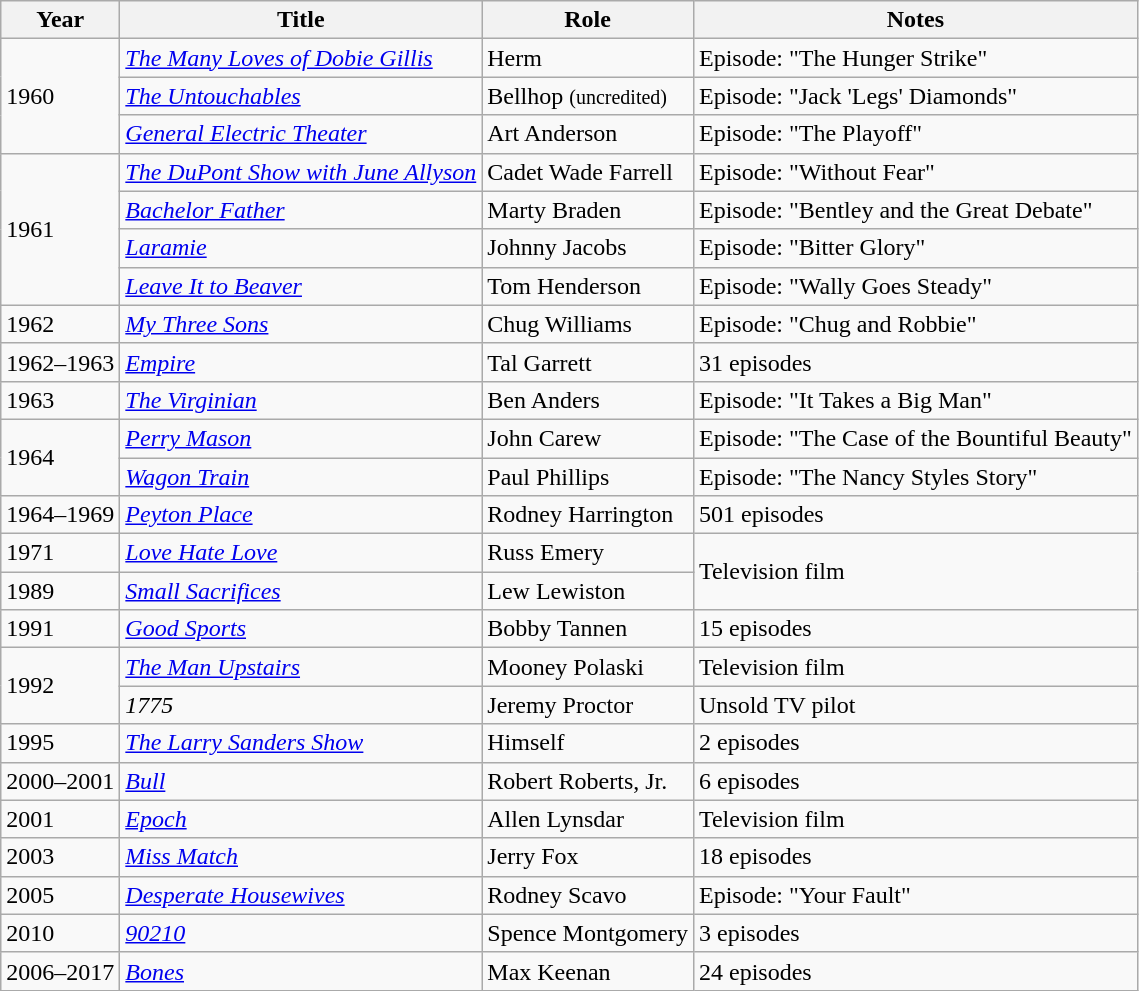<table class="wikitable sortable">
<tr>
<th>Year</th>
<th>Title</th>
<th>Role</th>
<th>Notes</th>
</tr>
<tr>
<td rowspan=3>1960</td>
<td><em><a href='#'>The Many Loves of Dobie Gillis</a></em></td>
<td>Herm</td>
<td>Episode: "The Hunger Strike"</td>
</tr>
<tr>
<td><em><a href='#'>The Untouchables</a></em></td>
<td>Bellhop <small>(uncredited)</small></td>
<td>Episode: "Jack 'Legs' Diamonds"</td>
</tr>
<tr>
<td><em><a href='#'>General Electric Theater</a></em></td>
<td>Art Anderson</td>
<td>Episode: "The Playoff"</td>
</tr>
<tr>
<td rowspan=4>1961</td>
<td><em><a href='#'>The DuPont Show with June Allyson</a></em></td>
<td>Cadet Wade Farrell</td>
<td>Episode: "Without Fear"</td>
</tr>
<tr>
<td><em><a href='#'>Bachelor Father</a></em></td>
<td>Marty Braden</td>
<td>Episode: "Bentley and the Great Debate"</td>
</tr>
<tr>
<td><em><a href='#'>Laramie</a></em></td>
<td>Johnny Jacobs</td>
<td>Episode: "Bitter Glory"</td>
</tr>
<tr>
<td><em><a href='#'>Leave It to Beaver</a></em></td>
<td>Tom Henderson</td>
<td>Episode: "Wally Goes Steady"</td>
</tr>
<tr>
<td>1962</td>
<td><em><a href='#'>My Three Sons</a></em></td>
<td>Chug Williams</td>
<td>Episode: "Chug and Robbie"</td>
</tr>
<tr>
<td>1962–1963</td>
<td><em><a href='#'>Empire</a></em></td>
<td>Tal Garrett</td>
<td>31 episodes</td>
</tr>
<tr>
<td>1963</td>
<td><em><a href='#'>The Virginian</a></em></td>
<td>Ben Anders</td>
<td>Episode: "It Takes a Big Man"</td>
</tr>
<tr>
<td rowspan=2>1964</td>
<td><em><a href='#'>Perry Mason</a></em> </td>
<td>John Carew</td>
<td>Episode: "The Case of the Bountiful Beauty"</td>
</tr>
<tr>
<td><em><a href='#'>Wagon Train</a></em></td>
<td>Paul Phillips</td>
<td>Episode: "The Nancy Styles Story"</td>
</tr>
<tr>
<td>1964–1969</td>
<td><em><a href='#'>Peyton Place</a></em></td>
<td>Rodney Harrington</td>
<td>501 episodes</td>
</tr>
<tr>
<td>1971</td>
<td><em><a href='#'>Love Hate Love</a></em></td>
<td>Russ Emery</td>
<td rowspan="2">Television film</td>
</tr>
<tr>
<td>1989</td>
<td><em><a href='#'>Small Sacrifices</a></em></td>
<td>Lew Lewiston</td>
</tr>
<tr>
<td>1991</td>
<td><em><a href='#'>Good Sports</a></em></td>
<td>Bobby Tannen</td>
<td>15 episodes</td>
</tr>
<tr>
<td rowspan=2>1992</td>
<td><em><a href='#'>The Man Upstairs</a></em></td>
<td>Mooney Polaski</td>
<td>Television film</td>
</tr>
<tr>
<td><em>1775</em></td>
<td>Jeremy Proctor</td>
<td>Unsold TV pilot</td>
</tr>
<tr>
<td>1995</td>
<td><em><a href='#'>The Larry Sanders Show</a></em></td>
<td>Himself</td>
<td>2 episodes</td>
</tr>
<tr>
<td>2000–2001</td>
<td><em><a href='#'>Bull</a></em></td>
<td>Robert Roberts, Jr.</td>
<td>6 episodes</td>
</tr>
<tr>
<td>2001</td>
<td><em><a href='#'>Epoch</a></em></td>
<td>Allen Lynsdar</td>
<td>Television film</td>
</tr>
<tr>
<td>2003</td>
<td><em><a href='#'>Miss Match</a></em></td>
<td>Jerry Fox</td>
<td>18 episodes</td>
</tr>
<tr>
<td>2005</td>
<td><em><a href='#'>Desperate Housewives</a></em></td>
<td>Rodney Scavo</td>
<td>Episode: "Your Fault"</td>
</tr>
<tr>
<td>2010</td>
<td><em><a href='#'>90210</a></em></td>
<td>Spence Montgomery</td>
<td>3 episodes</td>
</tr>
<tr>
<td>2006–2017</td>
<td><em><a href='#'>Bones</a></em></td>
<td>Max Keenan</td>
<td>24 episodes</td>
</tr>
</table>
